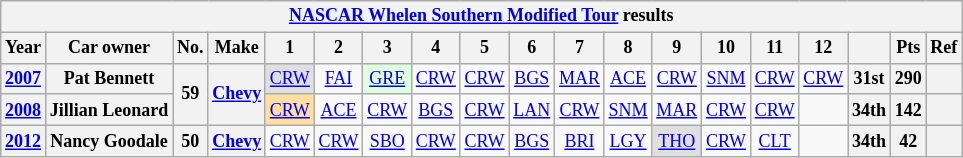<table class="wikitable" style="text-align:center; font-size:75%">
<tr>
<th colspan=21><a href='#'>NASCAR Whelen Southern Modified Tour</a> results</th>
</tr>
<tr>
<th>Year</th>
<th>Car owner</th>
<th>No.</th>
<th>Make</th>
<th>1</th>
<th>2</th>
<th>3</th>
<th>4</th>
<th>5</th>
<th>6</th>
<th>7</th>
<th>8</th>
<th>9</th>
<th>10</th>
<th>11</th>
<th>12</th>
<th></th>
<th>Pts</th>
<th>Ref</th>
</tr>
<tr>
<th><a href='#'>2007</a></th>
<th>Pat Bennett</th>
<th rowspan=2>59</th>
<th rowspan=2><a href='#'>Chevy</a></th>
<td style="background:#DFDFDF;"><a href='#'>CRW</a><br></td>
<td><a href='#'>FAI</a></td>
<td style="background:#DFFFDF;"><a href='#'>GRE</a><br></td>
<td><a href='#'>CRW</a></td>
<td><a href='#'>CRW</a></td>
<td><a href='#'>BGS</a></td>
<td><a href='#'>MAR</a></td>
<td><a href='#'>ACE</a></td>
<td><a href='#'>CRW</a></td>
<td><a href='#'>SNM</a></td>
<td><a href='#'>CRW</a></td>
<td><a href='#'>CRW</a></td>
<th>31st</th>
<th>290</th>
<th></th>
</tr>
<tr>
<th><a href='#'>2008</a></th>
<th>Jillian Leonard</th>
<td style="background:#FFDF9F;"><a href='#'>CRW</a><br></td>
<td><a href='#'>ACE</a></td>
<td><a href='#'>CRW</a></td>
<td><a href='#'>BGS</a></td>
<td><a href='#'>CRW</a></td>
<td><a href='#'>LAN</a></td>
<td><a href='#'>CRW</a></td>
<td><a href='#'>SNM</a></td>
<td><a href='#'>MAR</a></td>
<td><a href='#'>CRW</a></td>
<td><a href='#'>CRW</a></td>
<td></td>
<th>34th</th>
<th>142</th>
<th></th>
</tr>
<tr>
<th><a href='#'>2012</a></th>
<th>Nancy Goodale</th>
<th>50</th>
<th><a href='#'>Chevy</a></th>
<td><a href='#'>CRW</a></td>
<td><a href='#'>CRW</a></td>
<td><a href='#'>SBO</a></td>
<td><a href='#'>CRW</a></td>
<td><a href='#'>CRW</a></td>
<td><a href='#'>BGS</a></td>
<td><a href='#'>BRI</a></td>
<td><a href='#'>LGY</a></td>
<td style="background:#DFDFDF;"><a href='#'>THO</a><br></td>
<td><a href='#'>CRW</a></td>
<td><a href='#'>CLT</a></td>
<td></td>
<th>34th</th>
<th>42</th>
<th></th>
</tr>
</table>
